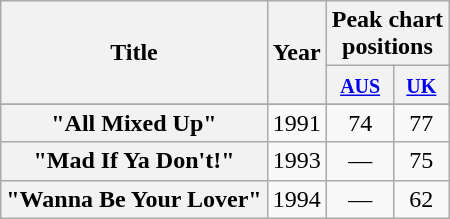<table class="wikitable plainrowheaders" style="text-align:center;" border="1">
<tr>
<th scope="col" rowspan="2">Title</th>
<th scope="col" rowspan="2">Year</th>
<th scope="col" colspan="2">Peak chart<br>positions</th>
</tr>
<tr>
<th scope="col" style="text-align:center;"><small><a href='#'>AUS</a></small><br></th>
<th scope="col" style="text-align:center;"><small><a href='#'>UK</a></small><br></th>
</tr>
<tr>
</tr>
<tr>
</tr>
<tr>
<th scope="row">"All Mixed Up"<br></th>
<td>1991</td>
<td>74</td>
<td>77</td>
</tr>
<tr>
<th scope="row">"Mad If Ya Don't!"<br></th>
<td>1993</td>
<td>—</td>
<td>75</td>
</tr>
<tr>
<th scope="row">"Wanna Be Your Lover"<br></th>
<td>1994</td>
<td>—</td>
<td>62</td>
</tr>
</table>
